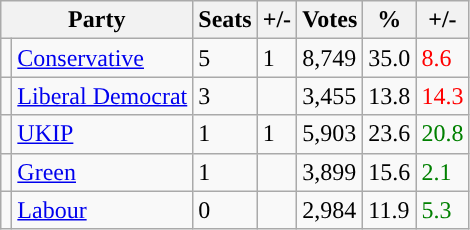<table class="wikitable sortable">
<tr>
<th colspan="2">Party</th>
<th>Seats</th>
<th>+/-</th>
<th>Votes</th>
<th>%</th>
<th>+/-</th>
</tr>
<tr>
<td style="background-color: "></td>
<td><a href='#'>Conservative</a></td>
<td>5</td>
<td> 1</td>
<td>8,749</td>
<td>35.0</td>
<td style="color:red">8.6</td>
</tr>
<tr>
<td style="background-color: "></td>
<td><a href='#'>Liberal Democrat</a></td>
<td>3</td>
<td></td>
<td>3,455</td>
<td>13.8</td>
<td style="color:red">14.3</td>
</tr>
<tr>
<td style="background-color: "></td>
<td><a href='#'>UKIP</a></td>
<td>1</td>
<td> 1</td>
<td>5,903</td>
<td>23.6</td>
<td style="color:green">20.8</td>
</tr>
<tr>
<td style="background-color: "></td>
<td><a href='#'>Green</a></td>
<td>1</td>
<td></td>
<td>3,899</td>
<td>15.6</td>
<td style="color:green">2.1</td>
</tr>
<tr>
<td style="background-color: "></td>
<td><a href='#'>Labour</a></td>
<td>0</td>
<td></td>
<td>2,984</td>
<td>11.9</td>
<td style="color:green">5.3</td>
</tr>
</table>
